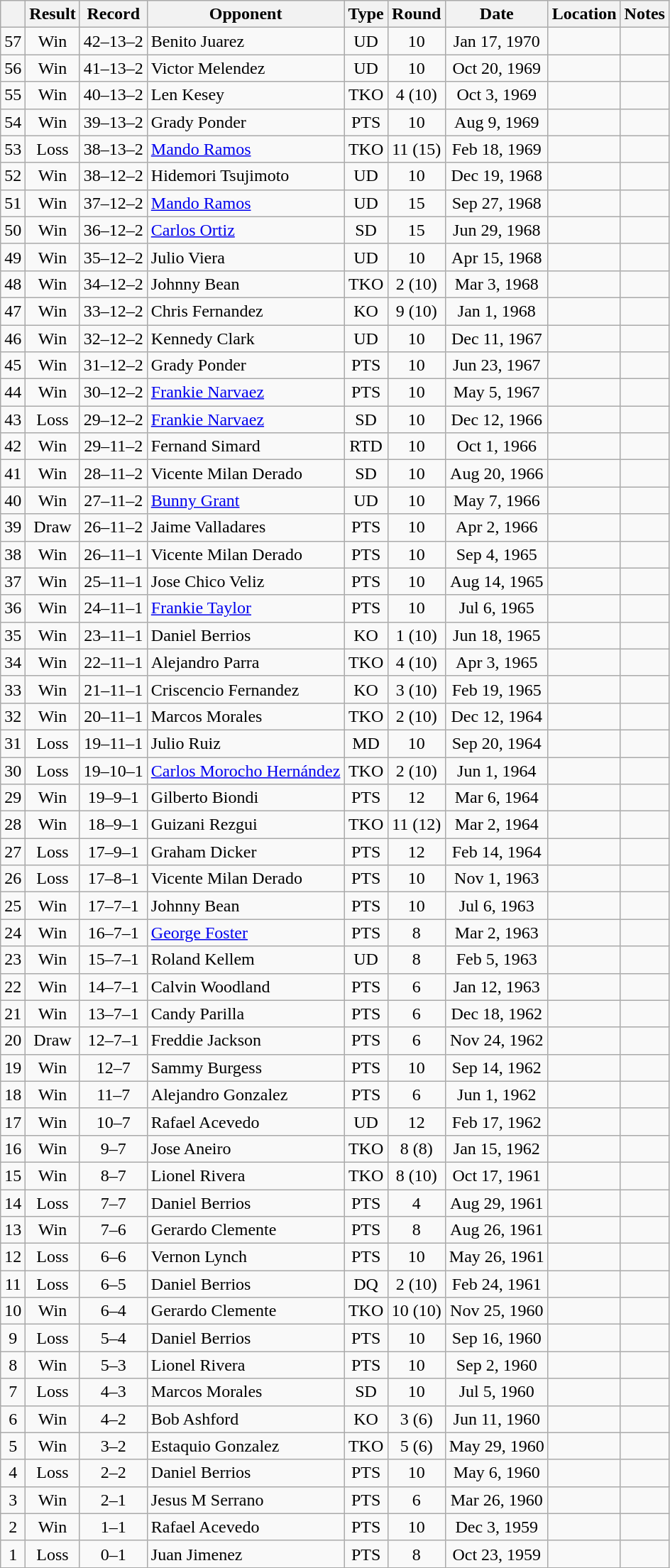<table class="wikitable" style="text-align:center">
<tr>
<th></th>
<th>Result</th>
<th>Record</th>
<th>Opponent</th>
<th>Type</th>
<th>Round</th>
<th>Date</th>
<th>Location</th>
<th>Notes</th>
</tr>
<tr>
<td>57</td>
<td>Win</td>
<td>42–13–2</td>
<td align=left>Benito Juarez</td>
<td>UD</td>
<td>10</td>
<td>Jan 17, 1970</td>
<td align=left></td>
<td align=left></td>
</tr>
<tr>
<td>56</td>
<td>Win</td>
<td>41–13–2</td>
<td align=left>Victor Melendez</td>
<td>UD</td>
<td>10</td>
<td>Oct 20, 1969</td>
<td align=left></td>
<td align=left></td>
</tr>
<tr>
<td>55</td>
<td>Win</td>
<td>40–13–2</td>
<td align=left>Len Kesey</td>
<td>TKO</td>
<td>4 (10)</td>
<td>Oct 3, 1969</td>
<td align=left></td>
<td align=left></td>
</tr>
<tr>
<td>54</td>
<td>Win</td>
<td>39–13–2</td>
<td align=left>Grady Ponder</td>
<td>PTS</td>
<td>10</td>
<td>Aug 9, 1969</td>
<td align=left></td>
<td align=left></td>
</tr>
<tr>
<td>53</td>
<td>Loss</td>
<td>38–13–2</td>
<td align=left><a href='#'>Mando Ramos</a></td>
<td>TKO</td>
<td>11 (15)</td>
<td>Feb 18, 1969</td>
<td align=left></td>
<td align=left></td>
</tr>
<tr>
<td>52</td>
<td>Win</td>
<td>38–12–2</td>
<td align=left>Hidemori Tsujimoto</td>
<td>UD</td>
<td>10</td>
<td>Dec 19, 1968</td>
<td align=left></td>
<td align=left></td>
</tr>
<tr>
<td>51</td>
<td>Win</td>
<td>37–12–2</td>
<td align=left><a href='#'>Mando Ramos</a></td>
<td>UD</td>
<td>15</td>
<td>Sep 27, 1968</td>
<td align=left></td>
<td align=left></td>
</tr>
<tr>
<td>50</td>
<td>Win</td>
<td>36–12–2</td>
<td align=left><a href='#'>Carlos Ortiz</a></td>
<td>SD</td>
<td>15</td>
<td>Jun 29, 1968</td>
<td align=left></td>
<td align=left></td>
</tr>
<tr>
<td>49</td>
<td>Win</td>
<td>35–12–2</td>
<td align=left>Julio Viera</td>
<td>UD</td>
<td>10</td>
<td>Apr 15, 1968</td>
<td align=left></td>
<td align=left></td>
</tr>
<tr>
<td>48</td>
<td>Win</td>
<td>34–12–2</td>
<td align=left>Johnny Bean</td>
<td>TKO</td>
<td>2 (10)</td>
<td>Mar 3, 1968</td>
<td align=left></td>
<td align=left></td>
</tr>
<tr>
<td>47</td>
<td>Win</td>
<td>33–12–2</td>
<td align=left>Chris Fernandez</td>
<td>KO</td>
<td>9 (10)</td>
<td>Jan 1, 1968</td>
<td align=left></td>
<td align=left></td>
</tr>
<tr>
<td>46</td>
<td>Win</td>
<td>32–12–2</td>
<td align=left>Kennedy Clark</td>
<td>UD</td>
<td>10</td>
<td>Dec 11, 1967</td>
<td align=left></td>
<td align=left></td>
</tr>
<tr>
<td>45</td>
<td>Win</td>
<td>31–12–2</td>
<td align=left>Grady Ponder</td>
<td>PTS</td>
<td>10</td>
<td>Jun 23, 1967</td>
<td align=left></td>
<td align=left></td>
</tr>
<tr>
<td>44</td>
<td>Win</td>
<td>30–12–2</td>
<td align=left><a href='#'>Frankie Narvaez</a></td>
<td>PTS</td>
<td>10</td>
<td>May 5, 1967</td>
<td align=left></td>
<td align=left></td>
</tr>
<tr>
<td>43</td>
<td>Loss</td>
<td>29–12–2</td>
<td align=left><a href='#'>Frankie Narvaez</a></td>
<td>SD</td>
<td>10</td>
<td>Dec 12, 1966</td>
<td align=left></td>
<td align=left></td>
</tr>
<tr>
<td>42</td>
<td>Win</td>
<td>29–11–2</td>
<td align=left>Fernand Simard</td>
<td>RTD</td>
<td>10</td>
<td>Oct 1, 1966</td>
<td align=left></td>
<td align=left></td>
</tr>
<tr>
<td>41</td>
<td>Win</td>
<td>28–11–2</td>
<td align=left>Vicente Milan Derado</td>
<td>SD</td>
<td>10</td>
<td>Aug 20, 1966</td>
<td align=left></td>
<td align=left></td>
</tr>
<tr>
<td>40</td>
<td>Win</td>
<td>27–11–2</td>
<td align=left><a href='#'>Bunny Grant</a></td>
<td>UD</td>
<td>10</td>
<td>May 7, 1966</td>
<td align=left></td>
<td align=left></td>
</tr>
<tr>
<td>39</td>
<td>Draw</td>
<td>26–11–2</td>
<td align=left>Jaime Valladares</td>
<td>PTS</td>
<td>10</td>
<td>Apr 2, 1966</td>
<td align=left></td>
<td align=left></td>
</tr>
<tr>
<td>38</td>
<td>Win</td>
<td>26–11–1</td>
<td align=left>Vicente Milan Derado</td>
<td>PTS</td>
<td>10</td>
<td>Sep 4, 1965</td>
<td align=left></td>
<td align=left></td>
</tr>
<tr>
<td>37</td>
<td>Win</td>
<td>25–11–1</td>
<td align=left>Jose Chico Veliz</td>
<td>PTS</td>
<td>10</td>
<td>Aug 14, 1965</td>
<td align=left></td>
<td align=left></td>
</tr>
<tr>
<td>36</td>
<td>Win</td>
<td>24–11–1</td>
<td align=left><a href='#'>Frankie Taylor</a></td>
<td>PTS</td>
<td>10</td>
<td>Jul 6, 1965</td>
<td align=left></td>
<td align=left></td>
</tr>
<tr>
<td>35</td>
<td>Win</td>
<td>23–11–1</td>
<td align=left>Daniel Berrios</td>
<td>KO</td>
<td>1 (10)</td>
<td>Jun 18, 1965</td>
<td align=left></td>
<td align=left></td>
</tr>
<tr>
<td>34</td>
<td>Win</td>
<td>22–11–1</td>
<td align=left>Alejandro Parra</td>
<td>TKO</td>
<td>4 (10)</td>
<td>Apr 3, 1965</td>
<td align=left></td>
<td align=left></td>
</tr>
<tr>
<td>33</td>
<td>Win</td>
<td>21–11–1</td>
<td align=left>Criscencio Fernandez</td>
<td>KO</td>
<td>3 (10)</td>
<td>Feb 19, 1965</td>
<td align=left></td>
<td align=left></td>
</tr>
<tr>
<td>32</td>
<td>Win</td>
<td>20–11–1</td>
<td align=left>Marcos Morales</td>
<td>TKO</td>
<td>2 (10)</td>
<td>Dec 12, 1964</td>
<td align=left></td>
<td align=left></td>
</tr>
<tr>
<td>31</td>
<td>Loss</td>
<td>19–11–1</td>
<td align=left>Julio Ruiz</td>
<td>MD</td>
<td>10</td>
<td>Sep 20, 1964</td>
<td align=left></td>
<td align=left></td>
</tr>
<tr>
<td>30</td>
<td>Loss</td>
<td>19–10–1</td>
<td align=left><a href='#'>Carlos Morocho Hernández</a></td>
<td>TKO</td>
<td>2 (10)</td>
<td>Jun 1, 1964</td>
<td align=left></td>
<td align=left></td>
</tr>
<tr>
<td>29</td>
<td>Win</td>
<td>19–9–1</td>
<td align=left>Gilberto Biondi</td>
<td>PTS</td>
<td>12</td>
<td>Mar 6, 1964</td>
<td align=left></td>
<td align=left></td>
</tr>
<tr>
<td>28</td>
<td>Win</td>
<td>18–9–1</td>
<td align=left>Guizani Rezgui</td>
<td>TKO</td>
<td>11 (12)</td>
<td>Mar 2, 1964</td>
<td align=left></td>
<td align=left></td>
</tr>
<tr>
<td>27</td>
<td>Loss</td>
<td>17–9–1</td>
<td align=left>Graham Dicker</td>
<td>PTS</td>
<td>12</td>
<td>Feb 14, 1964</td>
<td align=left></td>
<td align=left></td>
</tr>
<tr>
<td>26</td>
<td>Loss</td>
<td>17–8–1</td>
<td align=left>Vicente Milan Derado</td>
<td>PTS</td>
<td>10</td>
<td>Nov 1, 1963</td>
<td align=left></td>
<td align=left></td>
</tr>
<tr>
<td>25</td>
<td>Win</td>
<td>17–7–1</td>
<td align=left>Johnny Bean</td>
<td>PTS</td>
<td>10</td>
<td>Jul 6, 1963</td>
<td align=left></td>
<td align=left></td>
</tr>
<tr>
<td>24</td>
<td>Win</td>
<td>16–7–1</td>
<td align=left><a href='#'>George Foster</a></td>
<td>PTS</td>
<td>8</td>
<td>Mar 2, 1963</td>
<td align=left></td>
<td align=left></td>
</tr>
<tr>
<td>23</td>
<td>Win</td>
<td>15–7–1</td>
<td align=left>Roland Kellem</td>
<td>UD</td>
<td>8</td>
<td>Feb 5, 1963</td>
<td align=left></td>
<td align=left></td>
</tr>
<tr>
<td>22</td>
<td>Win</td>
<td>14–7–1</td>
<td align=left>Calvin Woodland</td>
<td>PTS</td>
<td>6</td>
<td>Jan 12, 1963</td>
<td align=left></td>
<td align=left></td>
</tr>
<tr>
<td>21</td>
<td>Win</td>
<td>13–7–1</td>
<td align=left>Candy Parilla</td>
<td>PTS</td>
<td>6</td>
<td>Dec 18, 1962</td>
<td align=left></td>
<td align=left></td>
</tr>
<tr>
<td>20</td>
<td>Draw</td>
<td>12–7–1</td>
<td align=left>Freddie Jackson</td>
<td>PTS</td>
<td>6</td>
<td>Nov 24, 1962</td>
<td align=left></td>
<td align=left></td>
</tr>
<tr>
<td>19</td>
<td>Win</td>
<td>12–7</td>
<td align=left>Sammy Burgess</td>
<td>PTS</td>
<td>10</td>
<td>Sep 14, 1962</td>
<td align=left></td>
<td align=left></td>
</tr>
<tr>
<td>18</td>
<td>Win</td>
<td>11–7</td>
<td align=left>Alejandro Gonzalez</td>
<td>PTS</td>
<td>6</td>
<td>Jun 1, 1962</td>
<td align=left></td>
<td align=left></td>
</tr>
<tr>
<td>17</td>
<td>Win</td>
<td>10–7</td>
<td align=left>Rafael Acevedo</td>
<td>UD</td>
<td>12</td>
<td>Feb 17, 1962</td>
<td align=left></td>
<td align=left></td>
</tr>
<tr>
<td>16</td>
<td>Win</td>
<td>9–7</td>
<td align=left>Jose Aneiro</td>
<td>TKO</td>
<td>8 (8)</td>
<td>Jan 15, 1962</td>
<td align=left></td>
<td align=left></td>
</tr>
<tr>
<td>15</td>
<td>Win</td>
<td>8–7</td>
<td align=left>Lionel Rivera</td>
<td>TKO</td>
<td>8 (10)</td>
<td>Oct 17, 1961</td>
<td align=left></td>
<td align=left></td>
</tr>
<tr>
<td>14</td>
<td>Loss</td>
<td>7–7</td>
<td align=left>Daniel Berrios</td>
<td>PTS</td>
<td>4</td>
<td>Aug 29, 1961</td>
<td align=left></td>
<td align=left></td>
</tr>
<tr>
<td>13</td>
<td>Win</td>
<td>7–6</td>
<td align=left>Gerardo Clemente</td>
<td>PTS</td>
<td>8</td>
<td>Aug 26, 1961</td>
<td align=left></td>
<td align=left></td>
</tr>
<tr>
<td>12</td>
<td>Loss</td>
<td>6–6</td>
<td align=left>Vernon Lynch</td>
<td>PTS</td>
<td>10</td>
<td>May 26, 1961</td>
<td align=left></td>
<td align=left></td>
</tr>
<tr>
<td>11</td>
<td>Loss</td>
<td>6–5</td>
<td align=left>Daniel Berrios</td>
<td>DQ</td>
<td>2 (10)</td>
<td>Feb 24, 1961</td>
<td align=left></td>
<td align=left></td>
</tr>
<tr>
<td>10</td>
<td>Win</td>
<td>6–4</td>
<td align=left>Gerardo Clemente</td>
<td>TKO</td>
<td>10 (10)</td>
<td>Nov 25, 1960</td>
<td align=left></td>
<td align=left></td>
</tr>
<tr>
<td>9</td>
<td>Loss</td>
<td>5–4</td>
<td align=left>Daniel Berrios</td>
<td>PTS</td>
<td>10</td>
<td>Sep 16, 1960</td>
<td align=left></td>
<td align=left></td>
</tr>
<tr>
<td>8</td>
<td>Win</td>
<td>5–3</td>
<td align=left>Lionel Rivera</td>
<td>PTS</td>
<td>10</td>
<td>Sep 2, 1960</td>
<td align=left></td>
<td align=left></td>
</tr>
<tr>
<td>7</td>
<td>Loss</td>
<td>4–3</td>
<td align=left>Marcos Morales</td>
<td>SD</td>
<td>10</td>
<td>Jul 5, 1960</td>
<td align=left></td>
<td align=left></td>
</tr>
<tr>
<td>6</td>
<td>Win</td>
<td>4–2</td>
<td align=left>Bob Ashford</td>
<td>KO</td>
<td>3 (6)</td>
<td>Jun 11, 1960</td>
<td align=left></td>
<td align=left></td>
</tr>
<tr>
<td>5</td>
<td>Win</td>
<td>3–2</td>
<td align=left>Estaquio Gonzalez</td>
<td>TKO</td>
<td>5 (6)</td>
<td>May 29, 1960</td>
<td align=left></td>
<td align=left></td>
</tr>
<tr>
<td>4</td>
<td>Loss</td>
<td>2–2</td>
<td align=left>Daniel Berrios</td>
<td>PTS</td>
<td>10</td>
<td>May 6, 1960</td>
<td align=left></td>
<td align=left></td>
</tr>
<tr>
<td>3</td>
<td>Win</td>
<td>2–1</td>
<td align=left>Jesus M Serrano</td>
<td>PTS</td>
<td>6</td>
<td>Mar 26, 1960</td>
<td align=left></td>
<td align=left></td>
</tr>
<tr>
<td>2</td>
<td>Win</td>
<td>1–1</td>
<td align=left>Rafael Acevedo</td>
<td>PTS</td>
<td>10</td>
<td>Dec 3, 1959</td>
<td align=left></td>
<td align=left></td>
</tr>
<tr>
<td>1</td>
<td>Loss</td>
<td>0–1</td>
<td align=left>Juan Jimenez</td>
<td>PTS</td>
<td>8</td>
<td>Oct 23, 1959</td>
<td align=left></td>
<td align=left></td>
</tr>
</table>
